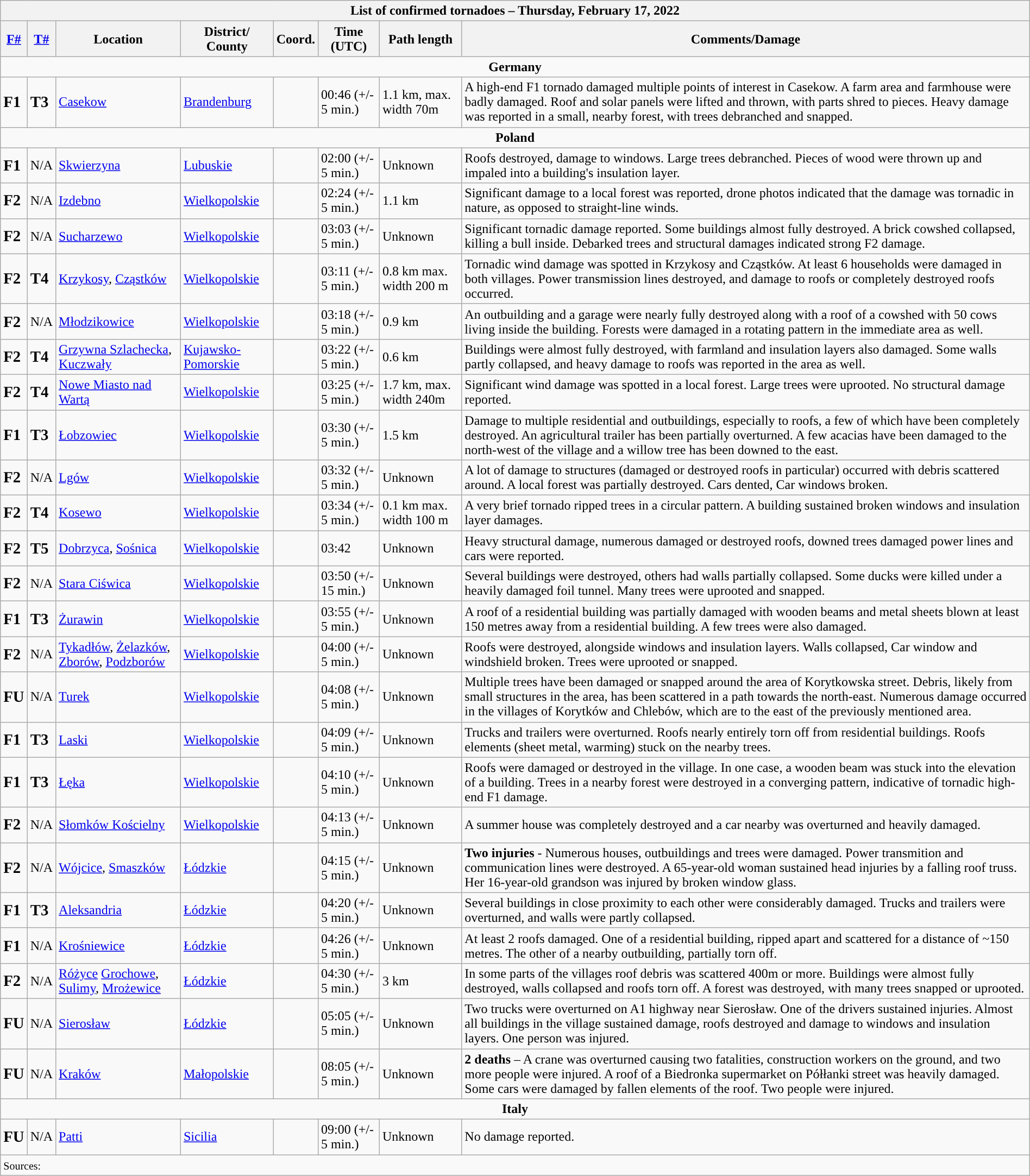<table class="wikitable collapsible" width="100%">
<tr>
<th colspan="8">List of confirmed tornadoes – Thursday, February 17, 2022</th>
</tr>
<tr>
<th><a href='#'>F#</a></th>
<th><a href='#'>T#</a></th>
<th>Location</th>
<th>District/<br>County</th>
<th>Coord.</th>
<th>Time (UTC)</th>
<th>Path length</th>
<th>Comments/Damage</th>
</tr>
<tr>
<td colspan="8" align=center><strong>Germany</strong></td>
</tr>
<tr>
<td><big><strong>F1</strong></big></td>
<td><big><strong>T3</strong></big></td>
<td><a href='#'>Casekow</a></td>
<td><a href='#'>Brandenburg</a></td>
<td></td>
<td>00:46 (+/- 5 min.)</td>
<td>1.1 km, max. width 70m</td>
<td>A high-end F1 tornado damaged multiple points of interest in Casekow. A farm area and farmhouse were badly damaged. Roof and solar panels were lifted and thrown, with parts shred to pieces. Heavy damage was reported in a small, nearby forest, with trees debranched and snapped.</td>
</tr>
<tr>
<td colspan="8" align=center><strong>Poland</strong></td>
</tr>
<tr>
<td><big><strong>F1</strong></big></td>
<td>N/A</td>
<td><a href='#'>Skwierzyna</a></td>
<td><a href='#'>Lubuskie</a></td>
<td></td>
<td>02:00 (+/- 5 min.)</td>
<td>Unknown</td>
<td>Roofs destroyed, damage to windows. Large trees debranched. Pieces of wood were thrown up and impaled into a building's insulation layer.</td>
</tr>
<tr>
<td><big><strong>F2</strong></big></td>
<td>N/A</td>
<td><a href='#'>Izdebno</a></td>
<td><a href='#'>Wielkopolskie</a></td>
<td></td>
<td>02:24 (+/- 5 min.)</td>
<td>1.1 km</td>
<td>Significant damage to a local forest was reported, drone photos indicated that the damage was tornadic in nature, as opposed to straight-line winds.</td>
</tr>
<tr>
<td><big><strong>F2</strong></big></td>
<td>N/A</td>
<td><a href='#'>Sucharzewo</a></td>
<td><a href='#'>Wielkopolskie</a></td>
<td></td>
<td>03:03 (+/- 5 min.)</td>
<td>Unknown</td>
<td>Significant tornadic damage reported. Some buildings almost fully destroyed. A brick cowshed collapsed, killing a bull inside. Debarked trees and structural damages indicated strong F2 damage.</td>
</tr>
<tr>
<td><big><strong>F2</strong></big></td>
<td><big><strong>T4</strong></big></td>
<td><a href='#'>Krzykosy</a>, <a href='#'>Cząstków</a></td>
<td><a href='#'>Wielkopolskie</a></td>
<td></td>
<td>03:11 (+/- 5 min.)</td>
<td>0.8 km max. width 200 m</td>
<td>Tornadic wind damage was spotted in Krzykosy and Cząstków. At least 6 households were damaged in both villages. Power transmission lines destroyed, and damage to roofs or completely destroyed roofs occurred.</td>
</tr>
<tr>
<td><big><strong>F2</strong></big></td>
<td>N/A</td>
<td><a href='#'>Młodzikowice</a></td>
<td><a href='#'>Wielkopolskie</a></td>
<td></td>
<td>03:18 (+/- 5 min.)</td>
<td>0.9 km</td>
<td>An outbuilding and a garage were nearly fully destroyed along with a roof of a cowshed with 50 cows living inside the building. Forests were damaged in a rotating pattern in the immediate area as well.</td>
</tr>
<tr>
<td><big><strong>F2</strong></big></td>
<td><big><strong>T4</strong></big></td>
<td><a href='#'>Grzywna Szlachecka</a>, <a href='#'>Kuczwały</a></td>
<td><a href='#'>Kujawsko-Pomorskie</a></td>
<td></td>
<td>03:22 (+/- 5 min.)</td>
<td>0.6 km</td>
<td>Buildings were almost fully destroyed, with farmland and insulation layers also damaged. Some walls partly collapsed, and heavy damage to roofs was reported in the area as well.</td>
</tr>
<tr>
<td><big><strong>F2</strong></big></td>
<td><big><strong>T4</strong></big></td>
<td><a href='#'>Nowe Miasto nad Wartą</a></td>
<td><a href='#'>Wielkopolskie</a></td>
<td></td>
<td>03:25 (+/- 5 min.)</td>
<td>1.7 km, max. width 240m</td>
<td>Significant wind damage was spotted in a local forest. Large trees were uprooted. No structural damage reported.</td>
</tr>
<tr>
<td><big><strong>F1</strong></big></td>
<td><big><strong>T3</strong></big></td>
<td><a href='#'>Łobzowiec</a></td>
<td><a href='#'>Wielkopolskie</a></td>
<td></td>
<td>03:30 (+/- 5 min.)</td>
<td>1.5 km</td>
<td>Damage to multiple residential and outbuildings, especially to roofs, a few of which have been completely destroyed. An agricultural trailer has been partially overturned. A few acacias have been damaged to the north-west of the village and a willow tree has been downed to the east.</td>
</tr>
<tr>
<td><big><strong>F2</strong></big></td>
<td>N/A</td>
<td><a href='#'>Lgów</a></td>
<td><a href='#'>Wielkopolskie</a></td>
<td></td>
<td>03:32 (+/- 5 min.)</td>
<td>Unknown</td>
<td>A lot of damage to structures (damaged or destroyed roofs in particular) occurred with debris scattered around. A local forest was partially destroyed. Cars dented, Car windows broken.</td>
</tr>
<tr>
<td><big><strong>F2</strong></big></td>
<td><big><strong>T4</strong></big></td>
<td><a href='#'>Kosewo</a></td>
<td><a href='#'>Wielkopolskie</a></td>
<td></td>
<td>03:34 (+/- 5 min.)</td>
<td>0.1 km max. width 100 m</td>
<td>A very brief tornado ripped trees in a circular pattern. A building sustained broken windows and insulation layer damages.</td>
</tr>
<tr>
<td><big><strong>F2</strong></big></td>
<td><big><strong>T5</strong></big></td>
<td><a href='#'>Dobrzyca</a>, <a href='#'>Sośnica</a></td>
<td><a href='#'>Wielkopolskie</a></td>
<td></td>
<td>03:42</td>
<td>Unknown</td>
<td>Heavy structural damage, numerous damaged or destroyed roofs, downed trees damaged power lines and cars were reported.</td>
</tr>
<tr>
<td><big><strong>F2</strong></big></td>
<td>N/A</td>
<td><a href='#'>Stara Ciświca</a></td>
<td><a href='#'>Wielkopolskie</a></td>
<td></td>
<td>03:50 (+/- 15 min.)</td>
<td>Unknown</td>
<td>Several buildings were destroyed, others had walls partially collapsed. Some ducks were killed under a heavily damaged foil tunnel. Many trees were uprooted and snapped.</td>
</tr>
<tr>
<td><big><strong>F1</strong></big></td>
<td><big><strong>T3</strong></big></td>
<td><a href='#'>Żurawin</a></td>
<td><a href='#'>Wielkopolskie</a></td>
<td></td>
<td>03:55 (+/- 5 min.)</td>
<td>Unknown</td>
<td>A roof of a residential building was partially damaged with wooden beams and metal sheets blown at least 150 metres away from a residential building. A few trees were also damaged.</td>
</tr>
<tr>
<td><big><strong>F2</strong></big></td>
<td>N/A</td>
<td><a href='#'>Tykadłów</a>, <a href='#'>Żelazków</a>, <a href='#'>Zborów</a>, <a href='#'>Podzborów</a></td>
<td><a href='#'>Wielkopolskie</a></td>
<td></td>
<td>04:00 (+/- 5 min.)</td>
<td>Unknown</td>
<td>Roofs were destroyed, alongside windows and insulation layers. Walls collapsed, Car window and windshield broken. Trees were uprooted or snapped.</td>
</tr>
<tr>
<td><big><strong>FU</strong></big></td>
<td>N/A</td>
<td><a href='#'>Turek</a></td>
<td><a href='#'>Wielkopolskie</a></td>
<td></td>
<td>04:08 (+/- 5 min.)</td>
<td>Unknown</td>
<td>Multiple trees have been damaged or snapped around the area of Korytkowska street. Debris, likely from small structures in the area, has been scattered in a path towards the north-east. Numerous damage occurred in the villages of Korytków and Chlebów, which are to the east of the previously mentioned area.</td>
</tr>
<tr>
<td><big><strong>F1</strong></big></td>
<td><big><strong>T3</strong></big></td>
<td><a href='#'>Laski</a></td>
<td><a href='#'>Wielkopolskie</a></td>
<td></td>
<td>04:09 (+/- 5 min.)</td>
<td>Unknown</td>
<td>Trucks and trailers were overturned. Roofs nearly entirely torn off from residential buildings. Roofs elements (sheet metal, warming) stuck on the nearby trees.</td>
</tr>
<tr>
<td><big><strong>F1</strong></big></td>
<td><big><strong>T3</strong></big></td>
<td><a href='#'>Łęka</a></td>
<td><a href='#'>Wielkopolskie</a></td>
<td></td>
<td>04:10 (+/- 5 min.)</td>
<td>Unknown</td>
<td>Roofs were damaged or destroyed in the village. In one case, a wooden beam was stuck into the elevation of a building. Trees in a nearby forest were destroyed in a converging pattern, indicative of tornadic high-end F1 damage.</td>
</tr>
<tr>
<td><big><strong>F2</strong></big></td>
<td>N/A</td>
<td><a href='#'>Słomków Kościelny</a></td>
<td><a href='#'>Wielkopolskie</a></td>
<td></td>
<td>04:13 (+/- 5 min.)</td>
<td>Unknown</td>
<td>A summer house was completely destroyed and a car nearby was overturned and heavily damaged.</td>
</tr>
<tr>
<td><big><strong>F2</strong></big></td>
<td>N/A</td>
<td><a href='#'>Wójcice</a>, <a href='#'>Smaszków</a></td>
<td><a href='#'>Łódzkie</a></td>
<td></td>
<td>04:15  (+/- 5 min.)</td>
<td>Unknown</td>
<td><strong>Two injuries</strong> - Numerous houses, outbuildings and trees were damaged. Power transmition and communication lines were destroyed. A 65-year-old woman sustained head injuries by a falling roof truss. Her 16-year-old grandson was injured by broken window glass.</td>
</tr>
<tr>
<td><big><strong>F1</strong></big></td>
<td><big><strong>T3</strong></big></td>
<td><a href='#'>Aleksandria</a></td>
<td><a href='#'>Łódzkie</a></td>
<td></td>
<td>04:20 (+/- 5 min.)</td>
<td>Unknown</td>
<td>Several buildings in close proximity to each other were considerably damaged. Trucks and trailers were overturned, and walls were partly collapsed.</td>
</tr>
<tr>
<td><big><strong>F1</strong></big></td>
<td>N/A</td>
<td><a href='#'>Krośniewice</a></td>
<td><a href='#'>Łódzkie</a></td>
<td></td>
<td>04:26 (+/- 5 min.)</td>
<td>Unknown</td>
<td>At least 2 roofs damaged. One of a residential building, ripped apart and scattered for a distance of ~150 metres. The other of a nearby outbuilding, partially torn off.</td>
</tr>
<tr>
<td><big><strong>F2</strong></big></td>
<td>N/A</td>
<td><a href='#'>Różyce</a> <a href='#'>Grochowe</a>, <a href='#'>Sulimy</a>, <a href='#'>Mrożewice</a></td>
<td><a href='#'>Łódzkie</a></td>
<td></td>
<td>04:30 (+/- 5 min.)</td>
<td>3 km</td>
<td>In some parts of the villages roof debris was scattered 400m or more. Buildings were almost fully destroyed, walls collapsed and roofs torn off. A forest was destroyed, with many trees snapped or uprooted.</td>
</tr>
<tr>
<td><big><strong>FU</strong></big></td>
<td>N/A</td>
<td><a href='#'>Sierosław</a></td>
<td><a href='#'>Łódzkie</a></td>
<td></td>
<td>05:05 (+/- 5 min.)</td>
<td>Unknown</td>
<td>Two trucks were overturned on A1 highway near Sierosław. One of the drivers sustained injuries. Almost all buildings in the village sustained damage, roofs destroyed and damage to windows and insulation layers. One person was injured.</td>
</tr>
<tr>
<td><big><strong>FU</strong></big></td>
<td>N/A</td>
<td><a href='#'>Kraków</a></td>
<td><a href='#'>Małopolskie</a></td>
<td></td>
<td>08:05 (+/- 5 min.)</td>
<td>Unknown</td>
<td><strong>2 deaths</strong> – A crane was overturned causing two fatalities, construction workers on the ground, and two more people were injured. A roof of a Biedronka supermarket on Półłanki street was heavily damaged. Some cars were damaged by fallen elements of the roof. Two people were injured.</td>
</tr>
<tr>
<td colspan="8" align=center><strong>Italy</strong></td>
</tr>
<tr>
<td><big><strong>FU</strong></big></td>
<td>N/A</td>
<td><a href='#'>Patti</a></td>
<td><a href='#'>Sicilia</a></td>
<td></td>
<td>09:00 (+/- 5 min.)</td>
<td>Unknown</td>
<td>No damage reported.</td>
</tr>
<tr>
<td colspan="8"><small>Sources:  </small></td>
</tr>
</table>
